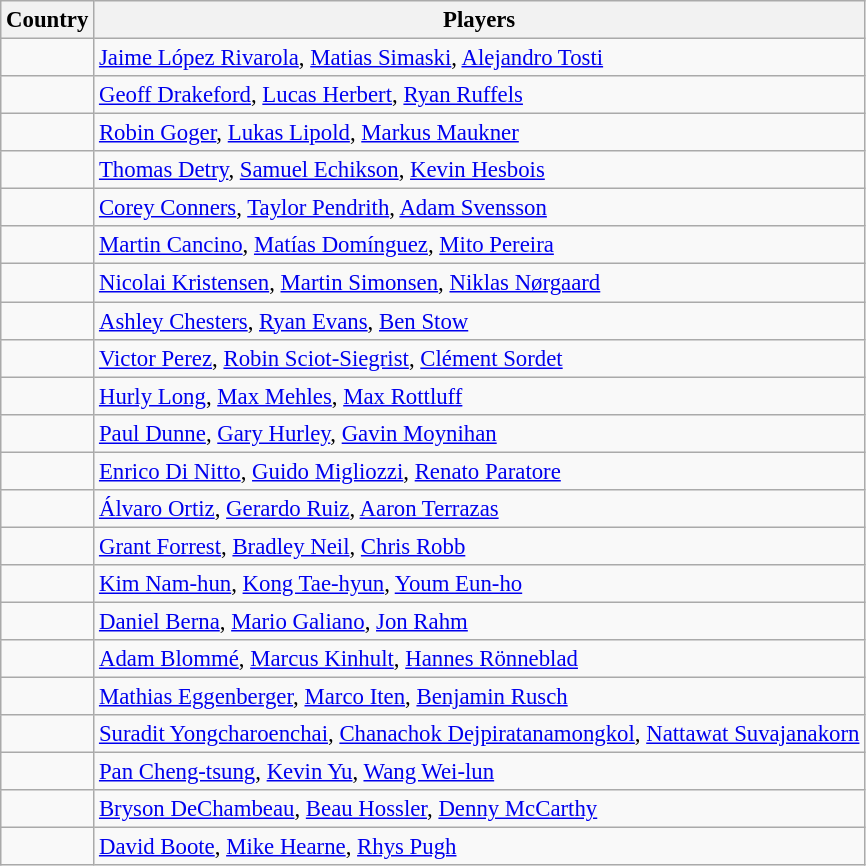<table class="wikitable" style="font-size:95%;">
<tr>
<th>Country</th>
<th>Players</th>
</tr>
<tr>
<td></td>
<td><a href='#'>Jaime López Rivarola</a>, <a href='#'>Matias Simaski</a>, <a href='#'>Alejandro Tosti</a></td>
</tr>
<tr>
<td></td>
<td><a href='#'>Geoff Drakeford</a>, <a href='#'>Lucas Herbert</a>, <a href='#'>Ryan Ruffels</a></td>
</tr>
<tr>
<td></td>
<td><a href='#'>Robin Goger</a>, <a href='#'>Lukas Lipold</a>, <a href='#'>Markus Maukner</a></td>
</tr>
<tr>
<td></td>
<td><a href='#'>Thomas Detry</a>, <a href='#'>Samuel Echikson</a>, <a href='#'>Kevin Hesbois</a></td>
</tr>
<tr>
<td></td>
<td><a href='#'>Corey Conners</a>, <a href='#'>Taylor Pendrith</a>, <a href='#'>Adam Svensson</a></td>
</tr>
<tr>
<td></td>
<td><a href='#'>Martin Cancino</a>, <a href='#'>Matías Domínguez</a>, <a href='#'>Mito Pereira</a></td>
</tr>
<tr>
<td></td>
<td><a href='#'>Nicolai Kristensen</a>, <a href='#'>Martin Simonsen</a>, <a href='#'>Niklas Nørgaard</a></td>
</tr>
<tr>
<td></td>
<td><a href='#'>Ashley Chesters</a>, <a href='#'>Ryan Evans</a>, <a href='#'>Ben Stow</a></td>
</tr>
<tr>
<td></td>
<td><a href='#'>Victor Perez</a>, <a href='#'>Robin Sciot-Siegrist</a>, <a href='#'>Clément Sordet</a></td>
</tr>
<tr>
<td></td>
<td><a href='#'>Hurly Long</a>, <a href='#'>Max Mehles</a>, <a href='#'>Max Rottluff</a></td>
</tr>
<tr>
<td></td>
<td><a href='#'>Paul Dunne</a>, <a href='#'>Gary Hurley</a>, <a href='#'>Gavin Moynihan</a></td>
</tr>
<tr>
<td></td>
<td><a href='#'>Enrico Di Nitto</a>, <a href='#'>Guido Migliozzi</a>, <a href='#'>Renato Paratore</a></td>
</tr>
<tr>
<td></td>
<td><a href='#'>Álvaro Ortiz</a>, <a href='#'>Gerardo Ruiz</a>, <a href='#'>Aaron Terrazas</a></td>
</tr>
<tr>
<td></td>
<td><a href='#'>Grant Forrest</a>, <a href='#'>Bradley Neil</a>, <a href='#'>Chris Robb</a></td>
</tr>
<tr>
<td></td>
<td><a href='#'>Kim Nam-hun</a>, <a href='#'>Kong Tae-hyun</a>, <a href='#'>Youm Eun-ho</a></td>
</tr>
<tr>
<td></td>
<td><a href='#'>Daniel Berna</a>, <a href='#'>Mario Galiano</a>, <a href='#'>Jon Rahm</a></td>
</tr>
<tr>
<td></td>
<td><a href='#'>Adam Blommé</a>, <a href='#'>Marcus Kinhult</a>, <a href='#'>Hannes Rönneblad</a></td>
</tr>
<tr>
<td></td>
<td><a href='#'>Mathias Eggenberger</a>, <a href='#'>Marco Iten</a>, <a href='#'>Benjamin Rusch</a></td>
</tr>
<tr>
<td></td>
<td><a href='#'>Suradit Yongcharoenchai</a>, <a href='#'>Chanachok Dejpiratanamongkol</a>, <a href='#'>Nattawat Suvajanakorn</a></td>
</tr>
<tr>
<td></td>
<td><a href='#'>Pan Cheng-tsung</a>, <a href='#'>Kevin Yu</a>, <a href='#'>Wang Wei-lun</a></td>
</tr>
<tr>
<td></td>
<td><a href='#'>Bryson DeChambeau</a>, <a href='#'>Beau Hossler</a>, <a href='#'>Denny McCarthy</a></td>
</tr>
<tr>
<td></td>
<td><a href='#'>David Boote</a>, <a href='#'>Mike Hearne</a>, <a href='#'>Rhys Pugh</a></td>
</tr>
</table>
